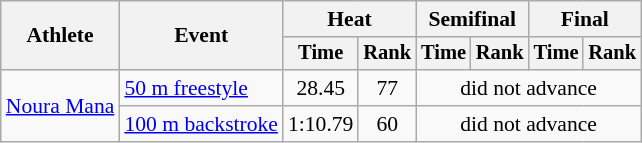<table class=wikitable style="font-size:90%">
<tr>
<th rowspan="2">Athlete</th>
<th rowspan="2">Event</th>
<th colspan="2">Heat</th>
<th colspan="2">Semifinal</th>
<th colspan="2">Final</th>
</tr>
<tr style="font-size:95%">
<th>Time</th>
<th>Rank</th>
<th>Time</th>
<th>Rank</th>
<th>Time</th>
<th>Rank</th>
</tr>
<tr align=center>
<td align=left rowspan=2><a href='#'>Noura Mana</a></td>
<td align=left><a href='#'>50 m freestyle</a></td>
<td>28.45</td>
<td>77</td>
<td colspan=4>did not advance</td>
</tr>
<tr align=center>
<td align=left><a href='#'>100 m backstroke</a></td>
<td>1:10.79</td>
<td>60</td>
<td colspan=4>did not advance</td>
</tr>
</table>
